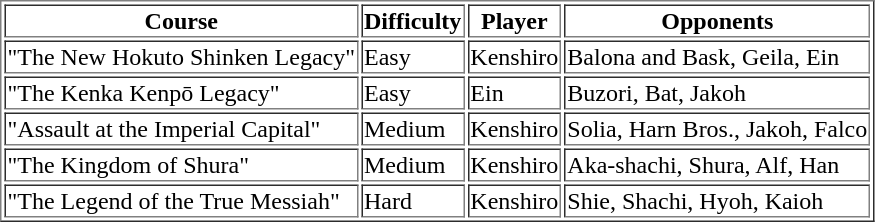<table border="1">
<tr>
<th>Course</th>
<th>Difficulty</th>
<th>Player</th>
<th>Opponents</th>
</tr>
<tr>
<td>"The New Hokuto Shinken Legacy"</td>
<td>Easy</td>
<td>Kenshiro</td>
<td>Balona and Bask, Geila, Ein</td>
</tr>
<tr>
<td>"The Kenka Kenpō Legacy"</td>
<td>Easy</td>
<td>Ein</td>
<td>Buzori, Bat, Jakoh</td>
</tr>
<tr>
<td>"Assault at the Imperial Capital"</td>
<td>Medium</td>
<td>Kenshiro</td>
<td>Solia, Harn Bros., Jakoh, Falco</td>
</tr>
<tr>
<td>"The Kingdom of Shura"</td>
<td>Medium</td>
<td>Kenshiro</td>
<td>Aka-shachi, Shura, Alf, Han</td>
</tr>
<tr>
<td>"The Legend of the True Messiah"</td>
<td>Hard</td>
<td>Kenshiro</td>
<td>Shie, Shachi, Hyoh, Kaioh</td>
</tr>
</table>
